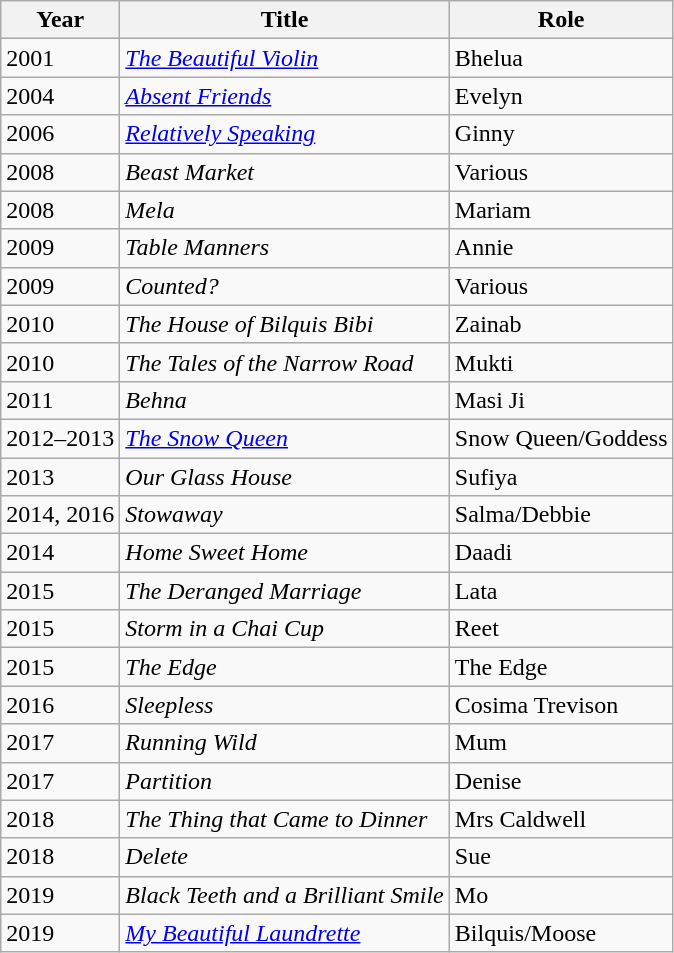<table class="wikitable sortable">
<tr>
<th>Year</th>
<th>Title</th>
<th>Role</th>
</tr>
<tr>
<td>2001</td>
<td><em><a href='#'>The Beautiful Violin</a></em></td>
<td>Bhelua</td>
</tr>
<tr>
<td>2004</td>
<td><em><a href='#'>Absent Friends</a></em></td>
<td>Evelyn</td>
</tr>
<tr>
<td>2006</td>
<td><em><a href='#'>Relatively Speaking</a></em></td>
<td>Ginny</td>
</tr>
<tr>
<td>2008</td>
<td><em>Beast Market</em></td>
<td>Various</td>
</tr>
<tr>
<td>2008</td>
<td><em>Mela</em></td>
<td>Mariam</td>
</tr>
<tr>
<td>2009</td>
<td><em>Table Manners</em></td>
<td>Annie</td>
</tr>
<tr>
<td>2009</td>
<td><em>Counted?</em></td>
<td>Various</td>
</tr>
<tr>
<td>2010</td>
<td><em>The House of Bilquis Bibi</em></td>
<td>Zainab</td>
</tr>
<tr>
<td>2010</td>
<td><em>The Tales of the Narrow Road</em></td>
<td>Mukti</td>
</tr>
<tr>
<td>2011</td>
<td><em>Behna</em></td>
<td>Masi Ji</td>
</tr>
<tr>
<td>2012–2013</td>
<td><em><a href='#'>The Snow Queen</a></em></td>
<td>Snow Queen/Goddess</td>
</tr>
<tr>
<td>2013</td>
<td><em>Our Glass House</em></td>
<td>Sufiya</td>
</tr>
<tr>
<td>2014, 2016</td>
<td><em>Stowaway</em></td>
<td>Salma/Debbie</td>
</tr>
<tr>
<td>2014</td>
<td><em>Home Sweet Home</em></td>
<td>Daadi</td>
</tr>
<tr>
<td>2015</td>
<td><em>The Deranged Marriage</em></td>
<td>Lata</td>
</tr>
<tr>
<td>2015</td>
<td><em>Storm in a Chai Cup</em></td>
<td>Reet</td>
</tr>
<tr>
<td>2015</td>
<td><em>The Edge</em></td>
<td>The Edge</td>
</tr>
<tr>
<td>2016</td>
<td><em>Sleepless</em></td>
<td>Cosima Trevison</td>
</tr>
<tr>
<td>2017</td>
<td><em>Running Wild</em></td>
<td>Mum</td>
</tr>
<tr>
<td>2017</td>
<td><em>Partition</em></td>
<td>Denise</td>
</tr>
<tr>
<td>2018</td>
<td><em>The Thing that Came to Dinner</em></td>
<td>Mrs Caldwell</td>
</tr>
<tr>
<td>2018</td>
<td><em>Delete</em></td>
<td>Sue</td>
</tr>
<tr>
<td>2019</td>
<td><em>Black Teeth and a Brilliant Smile</em></td>
<td>Mo</td>
</tr>
<tr>
<td>2019</td>
<td><em><a href='#'>My Beautiful Laundrette</a></em></td>
<td>Bilquis/Moose</td>
</tr>
</table>
